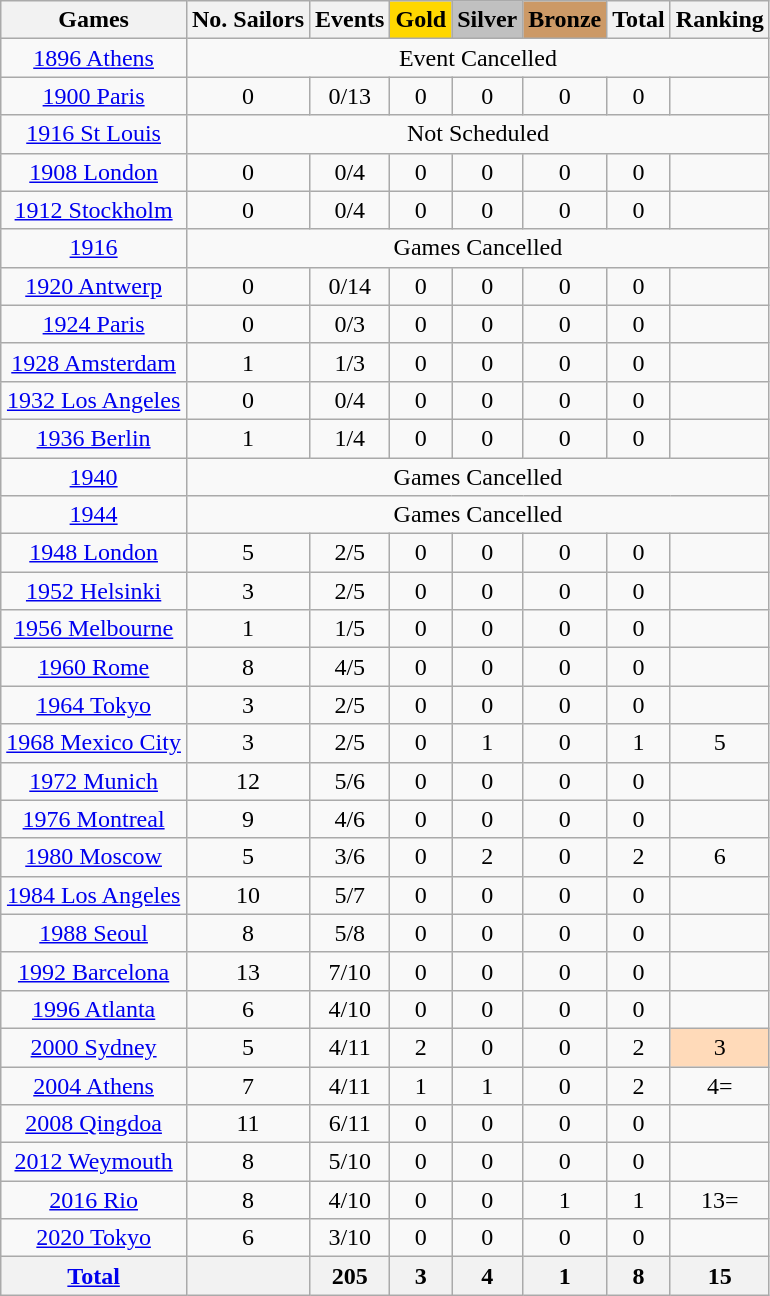<table class="wikitable sortable" style="text-align:center">
<tr>
<th>Games</th>
<th>No. Sailors</th>
<th>Events</th>
<th style="background-color:gold;">Gold</th>
<th style="background-color:silver;">Silver</th>
<th style="background-color:#c96;">Bronze</th>
<th>Total</th>
<th>Ranking</th>
</tr>
<tr>
<td><a href='#'>1896 Athens</a></td>
<td colspan=7>Event Cancelled</td>
</tr>
<tr>
<td><a href='#'>1900 Paris</a></td>
<td>0</td>
<td>0/13</td>
<td>0</td>
<td>0</td>
<td>0</td>
<td>0</td>
<td></td>
</tr>
<tr>
<td><a href='#'>1916 St Louis</a></td>
<td colspan=7>Not Scheduled</td>
</tr>
<tr>
<td><a href='#'>1908 London</a></td>
<td>0</td>
<td>0/4</td>
<td>0</td>
<td>0</td>
<td>0</td>
<td>0</td>
<td></td>
</tr>
<tr>
<td><a href='#'>1912 Stockholm</a></td>
<td>0</td>
<td>0/4</td>
<td>0</td>
<td>0</td>
<td>0</td>
<td>0</td>
<td></td>
</tr>
<tr>
<td><a href='#'>1916</a></td>
<td colspan=7>Games Cancelled</td>
</tr>
<tr>
<td><a href='#'>1920 Antwerp</a></td>
<td>0</td>
<td>0/14</td>
<td>0</td>
<td>0</td>
<td>0</td>
<td>0</td>
<td></td>
</tr>
<tr>
<td><a href='#'>1924 Paris</a></td>
<td>0</td>
<td>0/3</td>
<td>0</td>
<td>0</td>
<td>0</td>
<td>0</td>
<td></td>
</tr>
<tr>
<td><a href='#'>1928 Amsterdam</a></td>
<td>1</td>
<td>1/3</td>
<td>0</td>
<td>0</td>
<td>0</td>
<td>0</td>
<td></td>
</tr>
<tr>
<td><a href='#'>1932 Los Angeles</a></td>
<td>0</td>
<td>0/4</td>
<td>0</td>
<td>0</td>
<td>0</td>
<td>0</td>
<td></td>
</tr>
<tr>
<td><a href='#'>1936 Berlin</a></td>
<td>1</td>
<td>1/4</td>
<td>0</td>
<td>0</td>
<td>0</td>
<td>0</td>
<td></td>
</tr>
<tr>
<td><a href='#'>1940</a></td>
<td colspan=7>Games Cancelled</td>
</tr>
<tr>
<td><a href='#'>1944</a></td>
<td colspan=7>Games Cancelled</td>
</tr>
<tr>
<td><a href='#'>1948 London</a></td>
<td>5</td>
<td>2/5</td>
<td>0</td>
<td>0</td>
<td>0</td>
<td>0</td>
<td></td>
</tr>
<tr>
<td><a href='#'>1952 Helsinki</a></td>
<td>3</td>
<td>2/5</td>
<td>0</td>
<td>0</td>
<td>0</td>
<td>0</td>
<td></td>
</tr>
<tr>
<td><a href='#'>1956 Melbourne</a></td>
<td>1</td>
<td>1/5</td>
<td>0</td>
<td>0</td>
<td>0</td>
<td>0</td>
<td></td>
</tr>
<tr>
<td><a href='#'>1960 Rome</a></td>
<td>8</td>
<td>4/5</td>
<td>0</td>
<td>0</td>
<td>0</td>
<td>0</td>
<td></td>
</tr>
<tr>
<td><a href='#'>1964 Tokyo</a></td>
<td>3</td>
<td>2/5</td>
<td>0</td>
<td>0</td>
<td>0</td>
<td>0</td>
<td></td>
</tr>
<tr>
<td><a href='#'>1968 Mexico City</a></td>
<td>3</td>
<td>2/5</td>
<td>0</td>
<td>1</td>
<td>0</td>
<td>1</td>
<td>5</td>
</tr>
<tr>
<td><a href='#'>1972 Munich</a></td>
<td>12</td>
<td>5/6</td>
<td>0</td>
<td>0</td>
<td>0</td>
<td>0</td>
<td></td>
</tr>
<tr>
<td><a href='#'>1976 Montreal</a></td>
<td>9</td>
<td>4/6</td>
<td>0</td>
<td>0</td>
<td>0</td>
<td>0</td>
<td></td>
</tr>
<tr>
<td><a href='#'>1980 Moscow</a></td>
<td>5</td>
<td>3/6</td>
<td>0</td>
<td>2</td>
<td>0</td>
<td>2</td>
<td>6</td>
</tr>
<tr>
<td><a href='#'>1984 Los Angeles</a></td>
<td>10</td>
<td>5/7</td>
<td>0</td>
<td>0</td>
<td>0</td>
<td>0</td>
<td></td>
</tr>
<tr>
<td><a href='#'>1988 Seoul</a></td>
<td>8</td>
<td>5/8</td>
<td>0</td>
<td>0</td>
<td>0</td>
<td>0</td>
<td></td>
</tr>
<tr>
<td><a href='#'>1992 Barcelona</a></td>
<td>13</td>
<td>7/10</td>
<td>0</td>
<td>0</td>
<td>0</td>
<td>0</td>
<td></td>
</tr>
<tr>
<td><a href='#'>1996 Atlanta</a></td>
<td>6</td>
<td>4/10</td>
<td>0</td>
<td>0</td>
<td>0</td>
<td>0</td>
<td></td>
</tr>
<tr>
<td><a href='#'>2000 Sydney</a></td>
<td>5</td>
<td>4/11</td>
<td>2</td>
<td>0</td>
<td>0</td>
<td>2</td>
<td bgcolor=ffdab9>3</td>
</tr>
<tr>
<td><a href='#'>2004 Athens</a></td>
<td>7</td>
<td>4/11</td>
<td>1</td>
<td>1</td>
<td>0</td>
<td>2</td>
<td>4=</td>
</tr>
<tr>
<td><a href='#'>2008 Qingdoa</a></td>
<td>11</td>
<td>6/11</td>
<td>0</td>
<td>0</td>
<td>0</td>
<td>0</td>
<td></td>
</tr>
<tr>
<td><a href='#'>2012 Weymouth</a></td>
<td>8</td>
<td>5/10</td>
<td>0</td>
<td>0</td>
<td>0</td>
<td>0</td>
<td></td>
</tr>
<tr>
<td><a href='#'>2016 Rio</a></td>
<td>8</td>
<td>4/10</td>
<td>0</td>
<td>0</td>
<td>1</td>
<td>1</td>
<td>13=</td>
</tr>
<tr>
<td><a href='#'>2020 Tokyo</a></td>
<td>6</td>
<td>3/10</td>
<td>0</td>
<td>0</td>
<td>0</td>
<td>0</td>
<td></td>
</tr>
<tr>
<th><a href='#'>Total</a></th>
<th></th>
<th>205</th>
<th>3</th>
<th>4</th>
<th>1</th>
<th>8</th>
<th>15</th>
</tr>
</table>
